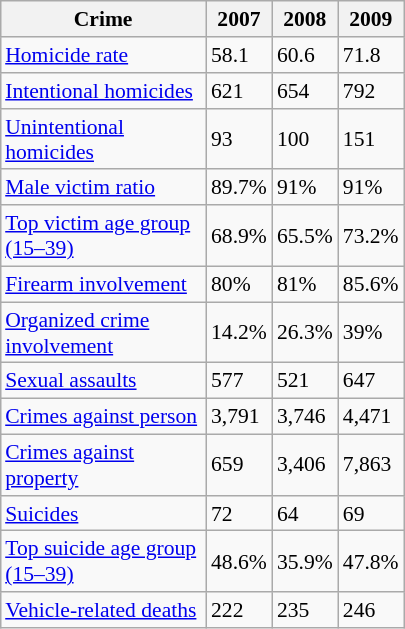<table class="wikitable" style="font-size: 90%; border: 1px solid #999; float: right; margin-left: 1em; width: 270px;">
<tr>
<th scope="col">Crime</th>
<th scope="col">2007</th>
<th scope="col">2008</th>
<th scope="col">2009</th>
</tr>
<tr>
<td><a href='#'>Homicide rate</a></td>
<td>58.1</td>
<td>60.6</td>
<td>71.8</td>
</tr>
<tr>
<td><a href='#'>Intentional homicides</a></td>
<td>621</td>
<td>654</td>
<td>792</td>
</tr>
<tr>
<td><a href='#'>Unintentional homicides</a></td>
<td>93</td>
<td>100</td>
<td>151</td>
</tr>
<tr>
<td><a href='#'>Male victim ratio</a></td>
<td>89.7%</td>
<td>91%</td>
<td>91%</td>
</tr>
<tr>
<td><a href='#'>Top victim age group (15–39)</a></td>
<td>68.9%</td>
<td>65.5%</td>
<td>73.2%</td>
</tr>
<tr>
<td><a href='#'>Firearm involvement</a></td>
<td>80%</td>
<td>81%</td>
<td>85.6%</td>
</tr>
<tr>
<td><a href='#'>Organized crime involvement</a></td>
<td>14.2%</td>
<td>26.3%</td>
<td>39%</td>
</tr>
<tr>
<td><a href='#'>Sexual assaults</a></td>
<td>577</td>
<td>521</td>
<td>647</td>
</tr>
<tr>
<td><a href='#'>Crimes against person</a></td>
<td>3,791</td>
<td>3,746</td>
<td>4,471</td>
</tr>
<tr>
<td><a href='#'>Crimes against property</a></td>
<td>659</td>
<td>3,406</td>
<td>7,863</td>
</tr>
<tr>
<td><a href='#'>Suicides</a></td>
<td>72</td>
<td>64</td>
<td>69</td>
</tr>
<tr>
<td><a href='#'>Top suicide age group (15–39)</a></td>
<td>48.6%</td>
<td>35.9%</td>
<td>47.8%</td>
</tr>
<tr>
<td><a href='#'>Vehicle-related deaths</a></td>
<td>222</td>
<td>235</td>
<td>246</td>
</tr>
</table>
